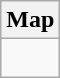<table class="wikitable">
<tr>
<th>Map</th>
</tr>
<tr>
<td><div><br> 















</div></td>
</tr>
</table>
